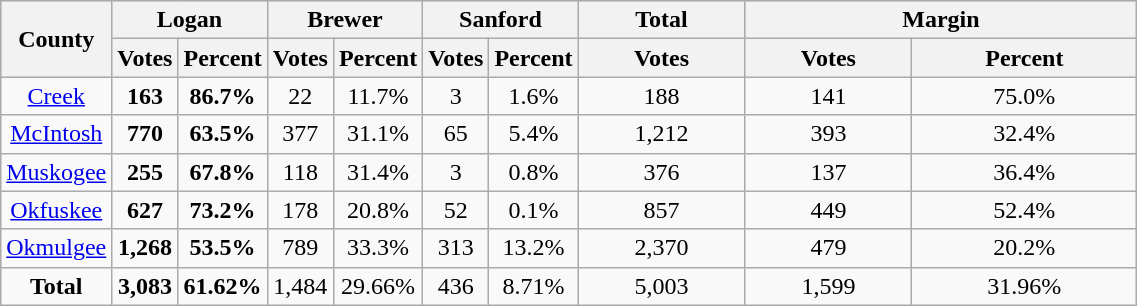<table style="width:60%;" class="wikitable sortable">
<tr style="background:lightgrey;">
<th style="width:3%;" rowspan=2>County</th>
<th style="width:2%;" colspan="2">Logan</th>
<th style="width:2%;" colspan=2>Brewer</th>
<th style="width:2%;" colspan=2>Sanford</th>
<th>Total</th>
<th colspan="2">Margin</th>
</tr>
<tr>
<th>Votes</th>
<th>Percent</th>
<th>Votes</th>
<th>Percent</th>
<th>Votes</th>
<th>Percent</th>
<th>Votes</th>
<th>Votes</th>
<th>Percent</th>
</tr>
<tr style="text-align:center;"|>
<td><a href='#'>Creek</a></td>
<td><strong>163</strong></td>
<td><strong>86.7%</strong></td>
<td>22</td>
<td>11.7%</td>
<td>3</td>
<td>1.6%</td>
<td>188</td>
<td>141</td>
<td>75.0%</td>
</tr>
<tr style="text-align:center;"|>
<td><a href='#'>McIntosh</a></td>
<td><strong>770</strong></td>
<td><strong>63.5%</strong></td>
<td>377</td>
<td>31.1%</td>
<td>65</td>
<td>5.4%</td>
<td>1,212</td>
<td>393</td>
<td>32.4%</td>
</tr>
<tr style="text-align:center;"|>
<td><a href='#'>Muskogee</a></td>
<td><strong>255</strong></td>
<td><strong>67.8%</strong></td>
<td>118</td>
<td>31.4%</td>
<td>3</td>
<td>0.8%</td>
<td>376</td>
<td>137</td>
<td>36.4%</td>
</tr>
<tr style="text-align:center;"|>
<td><a href='#'>Okfuskee</a></td>
<td><strong>627</strong></td>
<td><strong>73.2%</strong></td>
<td>178</td>
<td>20.8%</td>
<td>52</td>
<td>0.1%</td>
<td>857</td>
<td>449</td>
<td>52.4%</td>
</tr>
<tr style="text-align:center;"|>
<td><a href='#'>Okmulgee</a></td>
<td><strong>1,268</strong></td>
<td><strong>53.5%</strong></td>
<td>789</td>
<td>33.3%</td>
<td>313</td>
<td>13.2%</td>
<td>2,370</td>
<td>479</td>
<td>20.2%</td>
</tr>
<tr style="text-align:center;"|>
<td><strong>Total</strong></td>
<td><strong>3,083</strong></td>
<td><strong>61.62%</strong></td>
<td>1,484</td>
<td>29.66%</td>
<td>436</td>
<td>8.71%</td>
<td>5,003</td>
<td>1,599</td>
<td>31.96%</td>
</tr>
</table>
